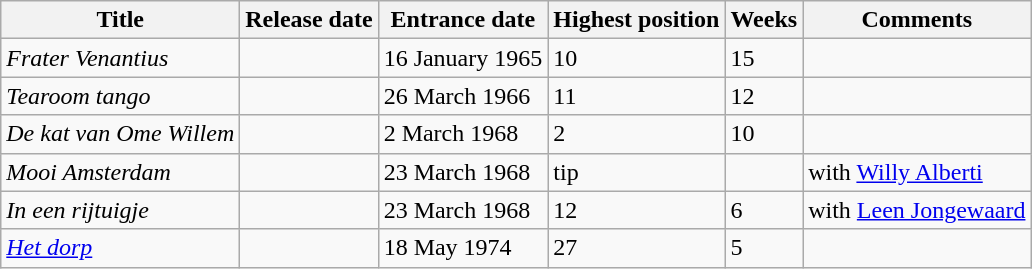<table class=wikitable>
<tr>
<th>Title</th>
<th>Release date</th>
<th>Entrance date</th>
<th>Highest position</th>
<th>Weeks</th>
<th>Comments</th>
</tr>
<tr>
<td><em>Frater Venantius</em></td>
<td></td>
<td>16 January 1965</td>
<td>10</td>
<td>15</td>
<td></td>
</tr>
<tr>
<td><em>Tearoom tango</em></td>
<td></td>
<td>26 March 1966</td>
<td>11</td>
<td>12</td>
<td></td>
</tr>
<tr>
<td><em>De kat van Ome Willem</em></td>
<td></td>
<td>2 March 1968</td>
<td>2</td>
<td>10</td>
<td></td>
</tr>
<tr>
<td><em>Mooi Amsterdam</em></td>
<td></td>
<td>23 March 1968</td>
<td>tip</td>
<td></td>
<td>with <a href='#'>Willy Alberti</a></td>
</tr>
<tr>
<td><em>In een rijtuigje</em></td>
<td></td>
<td>23 March 1968</td>
<td>12</td>
<td>6</td>
<td>with <a href='#'>Leen Jongewaard</a></td>
</tr>
<tr>
<td><em><a href='#'>Het dorp</a></em></td>
<td></td>
<td>18 May 1974</td>
<td>27</td>
<td>5</td>
<td></td>
</tr>
</table>
